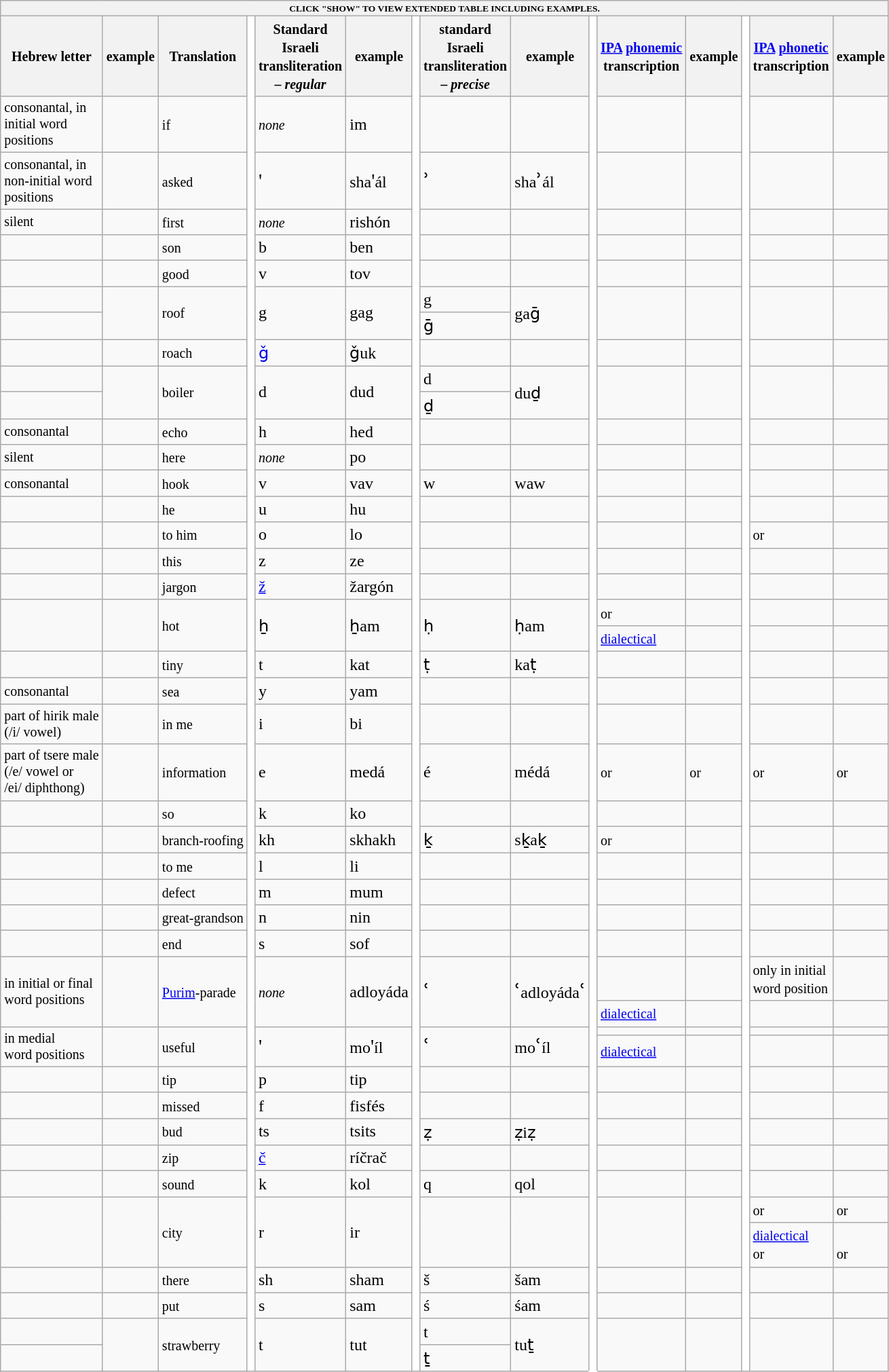<table class=" wikitable collapsible collapsed">
<tr>
<th colspan=15 style="text-transform: uppercase; font-size:xx-small;">Click "show" to view extended table including examples.</th>
</tr>
<tr>
<th><small>Hebrew letter</small></th>
<th><small>example</small></th>
<th><small>Translation</small></th>
<td rowspan="45" style="background:white;"></td>
<th><small>Standard<br>Israeli<br>transliteration<br>– <em>regular</em></small></th>
<th><small>example</small></th>
<td rowspan="45" style="background:white;"></td>
<th><small>standard<br>Israeli<br>transliteration<br>– <em>precise</em></small></th>
<th><small>example</small></th>
<td rowspan="45" style="background:white; border-bottom-color:white;"></td>
<th><small><a href='#'>IPA</a> <a href='#'>phonemic</a><br>transcription</small></th>
<th><small>example</small></th>
<td rowspan="45" style="background:white;"></td>
<th><small><a href='#'>IPA</a> <a href='#'>phonetic</a><br>transcription</small></th>
<th><small>example</small></th>
</tr>
<tr>
<td><span></span><small><div>consonantal, in<br>initial word<br>positions</div></small></td>
<td></td>
<td><small>if</small></td>
<td><small><em>none</em></small></td>
<td>im</td>
<td></td>
<td></td>
<td></td>
<td></td>
<td></td>
<td></td>
</tr>
<tr>
<td><span></span><small><div>consonantal, in<br>non-initial word<br>positions</div></small></td>
<td></td>
<td><small>asked</small></td>
<td><big>'</big></td>
<td>sha<big>'</big>ál</td>
<td><big>ʾ</big></td>
<td>sha<big>ʾ</big>ál</td>
<td></td>
<td></td>
<td></td>
<td></td>
</tr>
<tr>
<td><span></span><small><div>silent</div></small></td>
<td></td>
<td><small>first</small></td>
<td><small><em>none</em></small></td>
<td>rishón</td>
<td></td>
<td></td>
<td></td>
<td></td>
<td></td>
<td></td>
</tr>
<tr>
<td><span></span></td>
<td></td>
<td><small>son</small></td>
<td>b</td>
<td>ben</td>
<td></td>
<td></td>
<td></td>
<td></td>
<td></td>
<td></td>
</tr>
<tr>
<td><span></span></td>
<td></td>
<td><small>good</small></td>
<td>v</td>
<td>tov</td>
<td></td>
<td></td>
<td></td>
<td></td>
<td></td>
<td></td>
</tr>
<tr>
<td><span></span></td>
<td rowspan=2></td>
<td rowspan=2><small>roof</small></td>
<td rowspan=2>g</td>
<td rowspan=2>gag</td>
<td>g</td>
<td rowspan=2>gaḡ</td>
<td rowspan=2></td>
<td rowspan=2></td>
<td rowspan=2></td>
<td rowspan=2></td>
</tr>
<tr>
<td><span></span></td>
<td>ḡ</td>
</tr>
<tr>
<td><span></span></td>
<td></td>
<td><small>roach</small></td>
<td><a href='#'>ǧ</a></td>
<td>ǧuk</td>
<td></td>
<td></td>
<td></td>
<td></td>
<td></td>
<td></td>
</tr>
<tr>
<td><span></span></td>
<td rowspan=2></td>
<td rowspan=2><small>boiler</small></td>
<td rowspan=2>d</td>
<td rowspan=2>dud</td>
<td>d</td>
<td rowspan=2>duḏ</td>
<td rowspan=2></td>
<td rowspan=2></td>
<td rowspan=2></td>
<td rowspan=2></td>
</tr>
<tr>
<td><span></span></td>
<td>ḏ</td>
</tr>
<tr>
<td><span></span><small><div>consonantal</div></small></td>
<td></td>
<td><small>echo</small></td>
<td>h</td>
<td>hed</td>
<td></td>
<td></td>
<td></td>
<td></td>
<td></td>
<td></td>
</tr>
<tr>
<td><span></span><small><div>silent</div></small></td>
<td></td>
<td><small>here</small></td>
<td><small><em>none</em></small></td>
<td>po</td>
<td></td>
<td></td>
<td></td>
<td></td>
<td></td>
<td></td>
</tr>
<tr>
<td><span></span><small><div>consonantal</div></small></td>
<td></td>
<td><small>hook</small></td>
<td>v</td>
<td>vav</td>
<td>w</td>
<td>waw</td>
<td></td>
<td></td>
<td></td>
<td></td>
</tr>
<tr>
<td><span></span></td>
<td></td>
<td><small>he</small></td>
<td>u</td>
<td>hu</td>
<td></td>
<td></td>
<td></td>
<td></td>
<td></td>
<td></td>
</tr>
<tr>
<td><span></span></td>
<td></td>
<td><small>to him</small></td>
<td>o</td>
<td>lo</td>
<td></td>
<td></td>
<td></td>
<td></td>
<td> <small>or</small> </td>
<td></td>
</tr>
<tr>
<td><span></span></td>
<td></td>
<td><small>this</small></td>
<td>z</td>
<td>ze</td>
<td></td>
<td></td>
<td></td>
<td></td>
<td></td>
<td></td>
</tr>
<tr>
<td><span></span></td>
<td></td>
<td><small>jargon</small></td>
<td><a href='#'>ž</a></td>
<td>žargón</td>
<td></td>
<td></td>
<td></td>
<td></td>
<td></td>
<td></td>
</tr>
<tr>
<td rowspan=2><span></span></td>
<td rowspan=2></td>
<td rowspan=2><small>hot</small></td>
<td rowspan=2>ẖ </td>
<td rowspan=2>ẖam</td>
<td rowspan=2>ḥ</td>
<td rowspan=2>ḥam</td>
<td> <small>or</small> </td>
<td></td>
<td></td>
<td></td>
</tr>
<tr>
<td valign=bottom><small><a href='#'>dialectical</a></small><br></td>
<td valign=bottom></td>
<td></td>
<td></td>
</tr>
<tr>
<td><span></span></td>
<td></td>
<td><small>tiny</small></td>
<td>t</td>
<td>kat</td>
<td>ṭ</td>
<td>kaṭ</td>
<td></td>
<td></td>
<td></td>
<td></td>
</tr>
<tr>
<td><span></span><small><div>consonantal</div></small></td>
<td></td>
<td><small>sea</small></td>
<td>y</td>
<td>yam</td>
<td></td>
<td></td>
<td></td>
<td></td>
<td></td>
<td></td>
</tr>
<tr>
<td><span></span><small><div>part of hirik male<br>(/i/ vowel)</div></small></td>
<td></td>
<td><small>in me</small></td>
<td>i</td>
<td>bi</td>
<td></td>
<td></td>
<td></td>
<td></td>
<td></td>
<td></td>
</tr>
<tr>
<td><span></span><small><div>part of tsere male<br>(/e/ vowel or<br>/ei/ diphthong)</div></small></td>
<td></td>
<td><small>information</small></td>
<td>e</td>
<td>medá</td>
<td>é</td>
<td>médá</td>
<td> <small>or</small> </td>
<td> <small>or</small> </td>
<td> <small>or</small> </td>
<td> <small>or</small> </td>
</tr>
<tr>
<td><span></span><span></span></td>
<td></td>
<td><small>so</small></td>
<td>k</td>
<td>ko</td>
<td></td>
<td></td>
<td></td>
<td></td>
<td></td>
<td></td>
</tr>
<tr>
<td><span></span></td>
<td></td>
<td><small>branch-roofing</small></td>
<td>kh </td>
<td>skhakh</td>
<td>ḵ</td>
<td>sḵaḵ</td>
<td> <small>or</small> </td>
<td></td>
<td></td>
<td></td>
</tr>
<tr>
<td><span></span></td>
<td></td>
<td><small>to me</small></td>
<td>l</td>
<td>li</td>
<td></td>
<td></td>
<td></td>
<td></td>
<td></td>
<td></td>
</tr>
<tr>
<td><span></span></td>
<td></td>
<td><small>defect</small></td>
<td>m</td>
<td>mum</td>
<td></td>
<td></td>
<td></td>
<td></td>
<td></td>
<td></td>
</tr>
<tr>
<td><span></span></td>
<td></td>
<td><small>great-grandson</small></td>
<td>n</td>
<td>nin</td>
<td></td>
<td></td>
<td></td>
<td></td>
<td></td>
<td></td>
</tr>
<tr>
<td><span></span></td>
<td></td>
<td><small>end</small></td>
<td>s</td>
<td>sof</td>
<td></td>
<td></td>
<td></td>
<td></td>
<td></td>
<td></td>
</tr>
<tr>
<td rowspan=2><span></span><small><div>in initial or final<br>word positions</div></small></td>
<td rowspan=2></td>
<td rowspan=2><small><a href='#'>Purim</a>-parade</small></td>
<td rowspan=2><small><em>none</em></small></td>
<td rowspan=2>adloyáda</td>
<td rowspan=2><big>ʿ</big></td>
<td rowspan=2><big>ʿ</big>adloyáda<big>ʿ</big></td>
<td></td>
<td></td>
<td><small>only in initial<br>word position<br></small></td>
<td></td>
</tr>
<tr>
<td><small><a href='#'>dialectical</a></small><br></td>
<td valign=bottom></td>
<td></td>
<td></td>
</tr>
<tr>
<td rowspan=2><span></span><small><div>in medial<br>word positions</div></small></td>
<td rowspan=2></td>
<td rowspan=2><small>useful</small></td>
<td rowspan=2><big>'</big></td>
<td rowspan=2>mo<big>'</big>íl</td>
<td rowspan=2><big>ʿ</big></td>
<td rowspan=2>mo<big>ʿ</big>íl</td>
<td></td>
<td></td>
<td></td>
<td></td>
</tr>
<tr>
<td><small><a href='#'>dialectical</a></small><br></td>
<td></td>
<td></td>
<td></td>
</tr>
<tr>
<td><span></span><span></span></td>
<td></td>
<td><small>tip</small></td>
<td>p</td>
<td>tip</td>
<td></td>
<td></td>
<td></td>
<td></td>
<td></td>
<td></td>
</tr>
<tr>
<td><span></span></td>
<td></td>
<td><small>missed</small></td>
<td>f</td>
<td>fisfés</td>
<td></td>
<td></td>
<td></td>
<td></td>
<td></td>
<td></td>
</tr>
<tr>
<td><span></span></td>
<td></td>
<td><small>bud</small></td>
<td>ts</td>
<td>tsits</td>
<td>ẓ</td>
<td>ẓiẓ</td>
<td></td>
<td></td>
<td></td>
<td></td>
</tr>
<tr>
<td><span></span></td>
<td></td>
<td><small>zip</small></td>
<td><a href='#'>č</a></td>
<td>ríčrač</td>
<td></td>
<td></td>
<td></td>
<td></td>
<td></td>
<td></td>
</tr>
<tr>
<td><span></span></td>
<td></td>
<td><small>sound</small></td>
<td>k</td>
<td>kol</td>
<td>q</td>
<td>qol</td>
<td></td>
<td></td>
<td></td>
<td></td>
</tr>
<tr>
<td rowspan=2><span></span></td>
<td rowspan=2></td>
<td rowspan=2><small>city</small></td>
<td rowspan=2>r</td>
<td rowspan=2>ir</td>
<td rowspan=2></td>
<td rowspan=2></td>
<td rowspan=2></td>
<td rowspan=2></td>
<td> <small>or</small> </td>
<td> <small>or</small> </td>
</tr>
<tr>
<td><small><a href='#'>dialectical</a></small><br> <small>or</small> </td>
<td valign=bottom> <small>or</small> </td>
</tr>
<tr>
<td><span></span></td>
<td></td>
<td><small>there</small></td>
<td>sh</td>
<td>sham</td>
<td>š</td>
<td>šam</td>
<td></td>
<td></td>
<td></td>
</tr>
<tr>
<td><span></span></td>
<td></td>
<td><small>put</small></td>
<td>s</td>
<td>sam</td>
<td>ś</td>
<td>śam</td>
<td></td>
<td></td>
<td></td>
<td></td>
</tr>
<tr>
<td><span></span></td>
<td rowspan=2></td>
<td rowspan=2><small>strawberry</small></td>
<td rowspan=2>t</td>
<td rowspan=2>tut</td>
<td>t</td>
<td rowspan=2>tuṯ</td>
<td rowspan=2></td>
<td rowspan=2></td>
<td rowspan=2></td>
<td rowspan=2></td>
</tr>
<tr>
<td valign=bottom><span></span></td>
<td valign=bottom>ṯ</td>
</tr>
</table>
